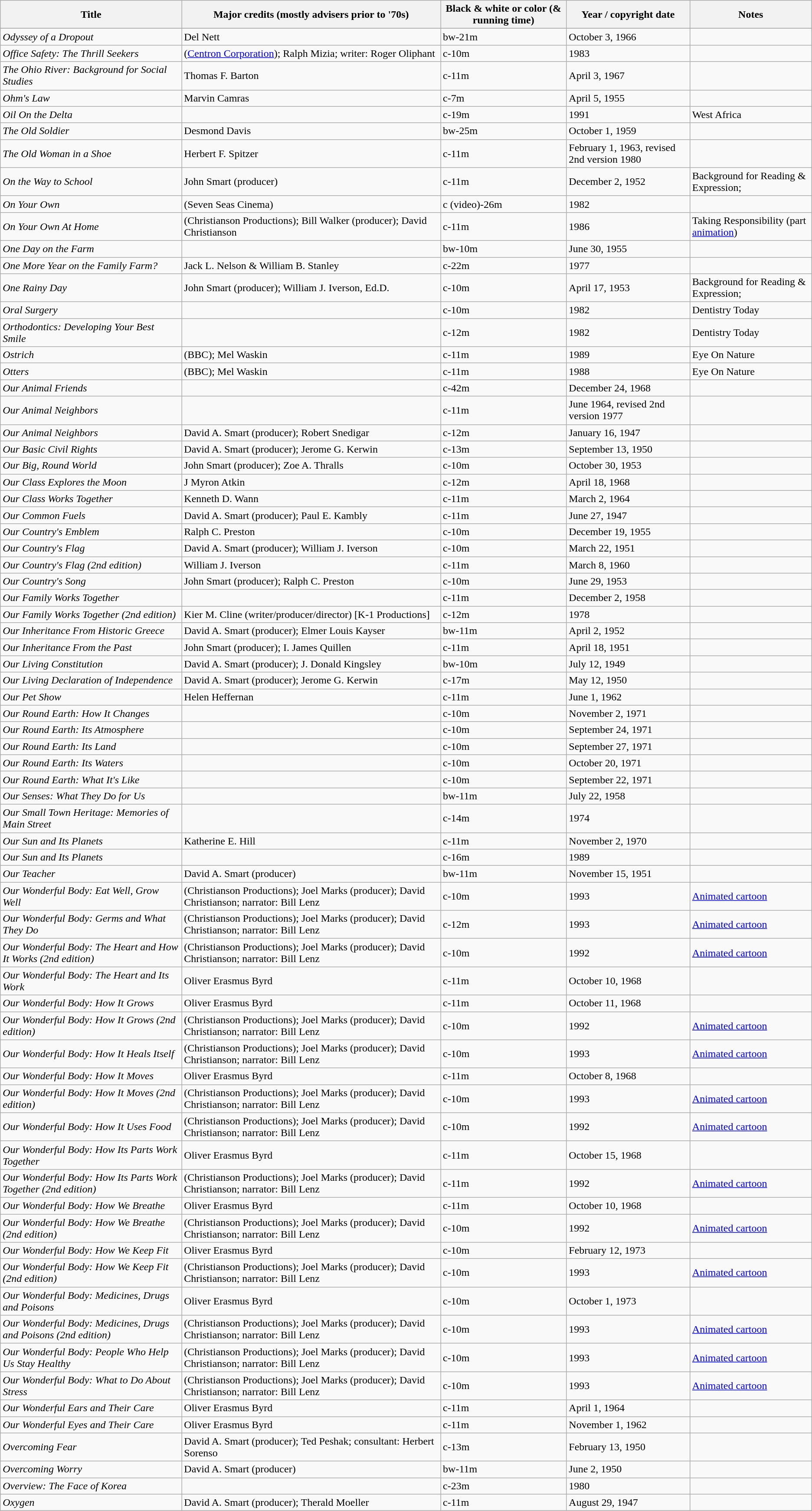<table class="wikitable sortable" border="1">
<tr>
<th>Title</th>
<th>Major credits (mostly advisers prior to '70s)</th>
<th>Black & white or color (& running time)</th>
<th>Year / copyright date</th>
<th>Notes</th>
</tr>
<tr>
</tr>
<tr>
<td><em>Odyssey of a Dropout</em></td>
<td>Del Nett</td>
<td>bw-21m</td>
<td>October 3, 1966</td>
<td></td>
</tr>
<tr>
<td><em>Office Safety: The Thrill Seekers</em></td>
<td>(<a href='#'>Centron Corporation</a>); Ralph Mizia; writer: Roger Oliphant</td>
<td>c-10m</td>
<td>1983</td>
<td></td>
</tr>
<tr>
<td><em>The Ohio River: Background for Social Studies</em></td>
<td>Thomas F. Barton</td>
<td>c-11m</td>
<td>April 3, 1967</td>
<td></td>
</tr>
<tr>
<td><em>Ohm's Law</em></td>
<td>Marvin Camras</td>
<td>c-7m</td>
<td>April 5, 1955</td>
<td></td>
</tr>
<tr>
<td><em>Oil On the Delta</em></td>
<td></td>
<td>c-19m</td>
<td>1991</td>
<td>West Africa</td>
</tr>
<tr>
<td><em>The Old Soldier</em></td>
<td>Desmond Davis</td>
<td>bw-25m</td>
<td>October 1, 1959</td>
<td></td>
</tr>
<tr>
<td><em>The Old Woman in a Shoe</em></td>
<td>Herbert F. Spitzer</td>
<td>c-11m</td>
<td>February 1, 1963, revised 2nd version 1980</td>
<td></td>
</tr>
<tr>
<td><em>On the Way to School</em></td>
<td>John Smart (producer)</td>
<td>c-11m</td>
<td>December 2, 1952</td>
<td>Background for Reading & Expression; </td>
</tr>
<tr>
<td><em>On Your Own</em></td>
<td>(Seven Seas Cinema)</td>
<td>c (video)-26m</td>
<td>1982</td>
<td></td>
</tr>
<tr>
<td><em>On Your Own At Home</em></td>
<td>(Christianson Productions);  Bill Walker (producer); David Christianson</td>
<td>c-11m</td>
<td>1986</td>
<td>Taking Responsibility (part <a href='#'>animation</a>)</td>
</tr>
<tr>
<td><em>One Day on the Farm</em></td>
<td></td>
<td>bw-10m</td>
<td>June 30, 1955</td>
<td></td>
</tr>
<tr>
<td><em>One More Year on the Family Farm?</em></td>
<td>Jack L. Nelson & William B. Stanley</td>
<td>c-22m</td>
<td>1977</td>
<td></td>
</tr>
<tr>
<td><em>One Rainy Day</em></td>
<td>John Smart (producer); William J. Iverson, Ed.D.</td>
<td>c-10m</td>
<td>April 17, 1953</td>
<td>Background for Reading & Expression; </td>
</tr>
<tr>
<td><em>Oral Surgery</em></td>
<td></td>
<td>c-10m</td>
<td>1982</td>
<td>Dentistry Today</td>
</tr>
<tr>
<td><em>Orthodontics: Developing Your Best Smile</em></td>
<td></td>
<td>c-12m</td>
<td>1982</td>
<td>Dentistry Today</td>
</tr>
<tr>
<td><em>Ostrich</em></td>
<td>(BBC); Mel Waskin</td>
<td>c-11m</td>
<td>1989</td>
<td>Eye On Nature</td>
</tr>
<tr>
<td><em>Otters</em></td>
<td>(BBC); Mel Waskin</td>
<td>c-11m</td>
<td>1988</td>
<td>Eye On Nature</td>
</tr>
<tr>
<td><em>Our Animal Friends</em></td>
<td></td>
<td>c-42m</td>
<td>December 24, 1968</td>
<td></td>
</tr>
<tr>
<td><em>Our Animal Neighbors</em></td>
<td></td>
<td>c-11m</td>
<td>June 1964, revised 2nd version 1977</td>
<td> </td>
</tr>
<tr>
<td><em>Our Animal Neighbors</em></td>
<td>David A. Smart (producer); Robert Snedigar</td>
<td>c-12m</td>
<td>January 16, 1947</td>
<td></td>
</tr>
<tr>
<td><em>Our Basic Civil Rights</em></td>
<td>David A. Smart (producer); Jerome G. Kerwin</td>
<td>c-13m</td>
<td>September 13, 1950</td>
<td></td>
</tr>
<tr>
<td><em>Our Big, Round World</em></td>
<td>John Smart (producer); Zoe A. Thralls</td>
<td>c-10m</td>
<td>October 30, 1953</td>
<td></td>
</tr>
<tr>
<td><em>Our Class Explores the Moon</em></td>
<td>J Myron Atkin</td>
<td>c-12m</td>
<td>April 18, 1968</td>
<td></td>
</tr>
<tr>
<td><em>Our Class Works Together</em></td>
<td>Kenneth D. Wann</td>
<td>c-11m</td>
<td>March 2, 1964</td>
<td></td>
</tr>
<tr>
<td><em>Our Common Fuels</em></td>
<td>David A. Smart (producer); Paul E. Kambly</td>
<td>c-11m</td>
<td>June 27, 1947</td>
<td></td>
</tr>
<tr>
<td><em>Our Country's Emblem</em></td>
<td>Ralph C. Preston</td>
<td>c-10m</td>
<td>December 19, 1955</td>
<td></td>
</tr>
<tr>
<td><em>Our Country's Flag</em></td>
<td>David A. Smart (producer); William J. Iverson</td>
<td>c-10m</td>
<td>March 22, 1951</td>
<td></td>
</tr>
<tr>
<td><em>Our Country's Flag (2nd edition)</em></td>
<td>William J. Iverson</td>
<td>c-11m</td>
<td>March 8, 1960</td>
<td></td>
</tr>
<tr>
<td><em>Our Country's Song</em></td>
<td>John Smart (producer); Ralph C. Preston</td>
<td>c-10m</td>
<td>June 29, 1953</td>
<td></td>
</tr>
<tr>
<td><em>Our Family Works Together</em></td>
<td></td>
<td>c-11m</td>
<td>December 2, 1958</td>
<td></td>
</tr>
<tr>
<td><em>Our Family Works Together (2nd edition)</em></td>
<td>Kier M. Cline (writer/producer/director) [K-1 Productions]</td>
<td>c-12m</td>
<td>1978</td>
<td></td>
</tr>
<tr>
<td><em>Our Inheritance From Historic Greece</em></td>
<td>David A. Smart (producer); Elmer Louis Kayser</td>
<td>bw-11m</td>
<td>April 2, 1952</td>
<td></td>
</tr>
<tr>
<td><em>Our Inheritance From the Past</em></td>
<td>John Smart (producer); I. James Quillen</td>
<td>c-11m</td>
<td>April 18, 1951</td>
<td></td>
</tr>
<tr>
<td><em>Our Living Constitution</em></td>
<td>David A. Smart (producer); J. Donald Kingsley</td>
<td>bw-10m</td>
<td>July 12, 1949</td>
<td></td>
</tr>
<tr>
<td><em>Our Living Declaration of Independence</em></td>
<td>David A. Smart (producer); Jerome G. Kerwin</td>
<td>c-17m</td>
<td>May 12, 1950</td>
<td></td>
</tr>
<tr>
<td><em>Our Pet Show</em></td>
<td>Helen Heffernan</td>
<td>c-11m</td>
<td>June 1, 1962</td>
<td></td>
</tr>
<tr>
<td><em>Our Round Earth: How It Changes</em></td>
<td></td>
<td>c-10m</td>
<td>November 2, 1971</td>
<td></td>
</tr>
<tr>
<td><em>Our Round Earth: Its Atmosphere</em></td>
<td></td>
<td>c-10m</td>
<td>September 24, 1971</td>
<td></td>
</tr>
<tr>
<td><em>Our Round Earth: Its Land</em></td>
<td></td>
<td>c-10m</td>
<td>September 27, 1971</td>
<td></td>
</tr>
<tr>
<td><em>Our Round Earth: Its Waters</em></td>
<td></td>
<td>c-10m</td>
<td>October 20, 1971</td>
<td></td>
</tr>
<tr>
<td><em>Our Round Earth: What It's Like</em></td>
<td></td>
<td>c-10m</td>
<td>September 22, 1971</td>
<td></td>
</tr>
<tr>
<td><em>Our Senses: What They Do for Us</em></td>
<td></td>
<td>bw-11m</td>
<td>July 22, 1958</td>
<td></td>
</tr>
<tr>
<td><em>Our Small Town Heritage: Memories of Main Street</em></td>
<td></td>
<td>c-14m</td>
<td>1974</td>
<td></td>
</tr>
<tr>
<td><em>Our Sun and Its Planets</em></td>
<td>Katherine E. Hill</td>
<td>c-11m</td>
<td>November 2, 1970</td>
<td></td>
</tr>
<tr>
<td><em>Our Sun and Its Planets</em></td>
<td></td>
<td>c-16m</td>
<td>1989</td>
<td></td>
</tr>
<tr>
<td><em>Our Teacher</em></td>
<td>David A. Smart (producer)</td>
<td>bw-11m</td>
<td>November 15, 1951</td>
<td></td>
</tr>
<tr>
<td><em>Our Wonderful Body: Eat Well, Grow Well</em></td>
<td>(Christianson Productions); Joel Marks (producer); David Christianson; narrator: Bill Lenz</td>
<td>c-10m</td>
<td>1993</td>
<td><a href='#'>Animated cartoon</a></td>
</tr>
<tr>
<td><em>Our Wonderful Body: Germs and What They Do</em></td>
<td>(Christianson Productions); Joel Marks (producer); David Christianson; narrator: Bill Lenz</td>
<td>c-12m</td>
<td>1993</td>
<td><a href='#'>Animated cartoon</a></td>
</tr>
<tr>
<td><em>Our Wonderful Body: The Heart and How It Works (2nd edition)</em></td>
<td>(Christianson Productions); Joel Marks (producer); David Christianson; narrator: Bill Lenz</td>
<td>c-10m</td>
<td>1992</td>
<td><a href='#'>Animated cartoon</a></td>
</tr>
<tr>
<td><em>Our Wonderful Body: The Heart and Its Work</em></td>
<td>Oliver Erasmus Byrd</td>
<td>c-11m</td>
<td>October 10, 1968</td>
<td></td>
</tr>
<tr>
<td><em>Our Wonderful Body: How It Grows</em></td>
<td>Oliver Erasmus Byrd</td>
<td>c-11m</td>
<td>October 11, 1968</td>
<td></td>
</tr>
<tr>
<td><em>Our Wonderful Body: How It Grows (2nd edition)</em></td>
<td>(Christianson Productions); Joel Marks (producer); David Christianson; narrator: Bill Lenz</td>
<td>c-10m</td>
<td>1992</td>
<td><a href='#'>Animated cartoon</a></td>
</tr>
<tr>
<td><em>Our Wonderful Body: How It Heals Itself</em></td>
<td>(Christianson Productions); Joel Marks (producer); David Christianson; narrator: Bill Lenz</td>
<td>c-10m</td>
<td>1993</td>
<td><a href='#'>Animated cartoon</a></td>
</tr>
<tr>
<td><em>Our Wonderful Body: How It Moves</em></td>
<td>Oliver Erasmus Byrd</td>
<td>c-11m</td>
<td>October 8, 1968</td>
<td></td>
</tr>
<tr>
<td><em>Our Wonderful Body: How It Moves (2nd edition)</em></td>
<td>(Christianson Productions); Joel Marks (producer); David Christianson; narrator: Bill Lenz</td>
<td>c-10m</td>
<td>1993</td>
<td><a href='#'>Animated cartoon</a></td>
</tr>
<tr>
<td><em>Our Wonderful Body: How It Uses Food</em></td>
<td>(Christianson Productions); Joel Marks (producer); David Christianson; narrator: Bill Lenz</td>
<td>c-10m</td>
<td>1992</td>
<td><a href='#'>Animated cartoon</a></td>
</tr>
<tr>
<td><em>Our Wonderful Body: How Its Parts Work Together</em></td>
<td>Oliver Erasmus Byrd</td>
<td>c-11m</td>
<td>October 15, 1968</td>
<td></td>
</tr>
<tr>
<td><em>Our Wonderful Body: How Its Parts Work Together (2nd edition)</em></td>
<td>(Christianson Productions); Joel Marks (producer); David Christianson; narrator: Bill Lenz</td>
<td>c-11m</td>
<td>1992</td>
<td><a href='#'>Animated cartoon</a></td>
</tr>
<tr>
<td><em>Our Wonderful Body: How We Breathe</em></td>
<td>Oliver Erasmus Byrd</td>
<td>c-11m</td>
<td>October 10, 1968</td>
<td></td>
</tr>
<tr>
<td><em>Our Wonderful Body: How We Breathe (2nd edition)</em></td>
<td>(Christianson Productions); Joel Marks (producer); David Christianson; narrator: Bill Lenz</td>
<td>c-10m</td>
<td>1992</td>
<td><a href='#'>Animated cartoon</a></td>
</tr>
<tr>
<td><em>Our Wonderful Body: How We Keep Fit</em></td>
<td>Oliver Erasmus Byrd</td>
<td>c-10m</td>
<td>February 12, 1973</td>
<td></td>
</tr>
<tr>
<td><em>Our Wonderful Body: How We Keep Fit (2nd edition)</em></td>
<td>(Christianson Productions); Joel Marks (producer); David Christianson; narrator: Bill Lenz</td>
<td>c-10m</td>
<td>1993</td>
<td><a href='#'>Animated cartoon</a></td>
</tr>
<tr>
<td><em>Our Wonderful Body: Medicines, Drugs and Poisons</em></td>
<td>Oliver Erasmus Byrd</td>
<td>c-10m</td>
<td>October 1, 1973</td>
<td></td>
</tr>
<tr>
<td><em>Our Wonderful Body: Medicines, Drugs and Poisons (2nd edition)</em></td>
<td>(Christianson Productions); Joel Marks (producer); David Christianson; narrator: Bill Lenz</td>
<td>c-10m</td>
<td>1993</td>
<td><a href='#'>Animated cartoon</a></td>
</tr>
<tr>
<td><em>Our Wonderful Body: People Who Help Us Stay Healthy</em></td>
<td>(Christianson Productions); Joel Marks (producer); David Christianson; narrator: Bill Lenz</td>
<td>c-10m</td>
<td>1993</td>
<td><a href='#'>Animated cartoon</a></td>
</tr>
<tr>
<td><em>Our Wonderful Body: What to Do About Stress</em></td>
<td>(Christianson Productions); Joel Marks (producer); David Christianson; narrator: Bill Lenz</td>
<td>c-10m</td>
<td>1993</td>
<td><a href='#'>Animated cartoon</a></td>
</tr>
<tr>
<td><em>Our Wonderful Ears and Their Care</em></td>
<td>Oliver Erasmus Byrd</td>
<td>c-11m</td>
<td>April 1, 1964</td>
<td></td>
</tr>
<tr>
<td><em>Our Wonderful Eyes and Their Care</em></td>
<td>Oliver Erasmus Byrd</td>
<td>c-11m</td>
<td>November 1, 1962</td>
<td></td>
</tr>
<tr>
<td><em>Overcoming Fear</em></td>
<td>David A. Smart (producer); Ted Peshak; consultant: Herbert Sorenso</td>
<td>c-13m</td>
<td>February 13, 1950</td>
<td></td>
</tr>
<tr>
<td><em>Overcoming Worry</em></td>
<td>David A. Smart (producer)</td>
<td>bw-11m</td>
<td>June 2, 1950</td>
<td></td>
</tr>
<tr>
<td><em>Overview: The Face of Korea</em></td>
<td></td>
<td>c-23m</td>
<td>1980</td>
<td></td>
</tr>
<tr>
<td><em>Oxygen</em></td>
<td>David A. Smart (producer); Therald Moeller</td>
<td>c-11m</td>
<td>August 29, 1947</td>
<td></td>
</tr>
</table>
